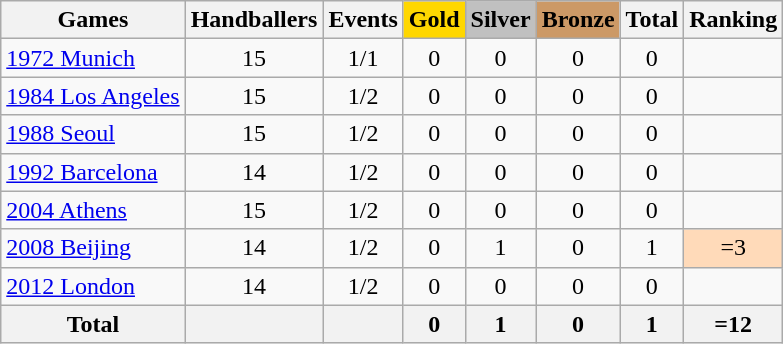<table class="wikitable sortable" style="text-align:center">
<tr>
<th>Games</th>
<th>Handballers</th>
<th>Events</th>
<th style="background-color:gold;">Gold</th>
<th style="background-color:silver;">Silver</th>
<th style="background-color:#c96;">Bronze</th>
<th>Total</th>
<th>Ranking</th>
</tr>
<tr>
<td align=left><a href='#'>1972 Munich</a></td>
<td>15</td>
<td>1/1</td>
<td>0</td>
<td>0</td>
<td>0</td>
<td>0</td>
<td></td>
</tr>
<tr>
<td align=left><a href='#'>1984 Los Angeles</a></td>
<td>15</td>
<td>1/2</td>
<td>0</td>
<td>0</td>
<td>0</td>
<td>0</td>
<td></td>
</tr>
<tr>
<td align=left><a href='#'>1988 Seoul</a></td>
<td>15</td>
<td>1/2</td>
<td>0</td>
<td>0</td>
<td>0</td>
<td>0</td>
<td></td>
</tr>
<tr>
<td align=left><a href='#'>1992 Barcelona</a></td>
<td>14</td>
<td>1/2</td>
<td>0</td>
<td>0</td>
<td>0</td>
<td>0</td>
<td></td>
</tr>
<tr>
<td align=left><a href='#'>2004 Athens</a></td>
<td>15</td>
<td>1/2</td>
<td>0</td>
<td>0</td>
<td>0</td>
<td>0</td>
<td></td>
</tr>
<tr>
<td align=left><a href='#'>2008 Beijing</a></td>
<td>14</td>
<td>1/2</td>
<td>0</td>
<td>1</td>
<td>0</td>
<td>1</td>
<td bgcolor=ffdab9>=3</td>
</tr>
<tr>
<td align=left><a href='#'>2012 London</a></td>
<td>14</td>
<td>1/2</td>
<td>0</td>
<td>0</td>
<td>0</td>
<td>0</td>
<td></td>
</tr>
<tr>
<th>Total</th>
<th></th>
<th></th>
<th>0</th>
<th>1</th>
<th>0</th>
<th>1</th>
<th>=12</th>
</tr>
</table>
